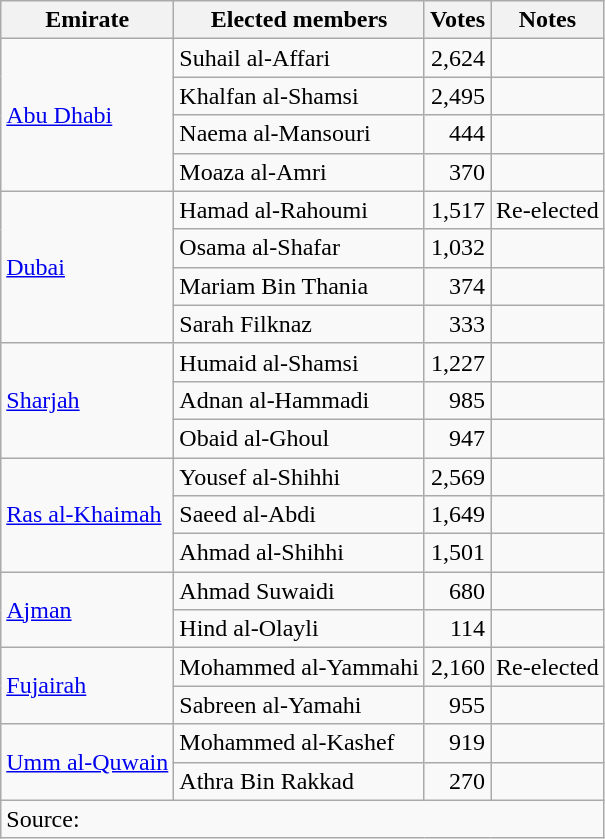<table class=wikitable>
<tr>
<th>Emirate</th>
<th>Elected members</th>
<th>Votes</th>
<th>Notes</th>
</tr>
<tr>
<td rowspan=4><a href='#'>Abu Dhabi</a></td>
<td>Suhail al-Affari</td>
<td align="right">2,624</td>
<td></td>
</tr>
<tr>
<td>Khalfan al-Shamsi</td>
<td align="right">2,495</td>
<td></td>
</tr>
<tr>
<td>Naema al-Mansouri</td>
<td align="right">444</td>
<td></td>
</tr>
<tr>
<td>Moaza al-Amri</td>
<td align="right">370</td>
<td></td>
</tr>
<tr>
<td rowspan="4"><a href='#'>Dubai</a></td>
<td>Hamad al-Rahoumi</td>
<td align="right">1,517</td>
<td>Re-elected</td>
</tr>
<tr>
<td>Osama al-Shafar</td>
<td align="right">1,032</td>
<td></td>
</tr>
<tr>
<td>Mariam Bin Thania</td>
<td align="right">374</td>
<td></td>
</tr>
<tr>
<td>Sarah Filknaz</td>
<td align="right">333</td>
<td></td>
</tr>
<tr>
<td rowspan="3"><a href='#'>Sharjah</a></td>
<td>Humaid al-Shamsi</td>
<td align="right">1,227</td>
<td></td>
</tr>
<tr>
<td>Adnan al-Hammadi</td>
<td align="right">985</td>
<td></td>
</tr>
<tr>
<td>Obaid al-Ghoul</td>
<td align="right">947</td>
<td></td>
</tr>
<tr>
<td rowspan="3"><a href='#'>Ras al-Khaimah</a></td>
<td>Yousef al-Shihhi</td>
<td align="right">2,569</td>
<td></td>
</tr>
<tr>
<td>Saeed al-Abdi</td>
<td align="right">1,649</td>
<td></td>
</tr>
<tr>
<td>Ahmad al-Shihhi</td>
<td align="right">1,501</td>
<td></td>
</tr>
<tr>
<td rowspan="2"><a href='#'>Ajman</a></td>
<td>Ahmad Suwaidi</td>
<td align="right">680</td>
<td></td>
</tr>
<tr>
<td>Hind al-Olayli</td>
<td align="right">114</td>
<td></td>
</tr>
<tr>
<td rowspan="2"><a href='#'>Fujairah</a></td>
<td>Mohammed al-Yammahi</td>
<td align="right">2,160</td>
<td>Re-elected</td>
</tr>
<tr>
<td>Sabreen al-Yamahi</td>
<td align="right">955</td>
<td></td>
</tr>
<tr>
<td rowspan=2><a href='#'>Umm al-Quwain</a></td>
<td>Mohammed al-Kashef</td>
<td align="right">919</td>
<td></td>
</tr>
<tr>
<td>Athra Bin Rakkad</td>
<td align="right">270</td>
<td></td>
</tr>
<tr>
<td colspan=4>Source: </td>
</tr>
</table>
